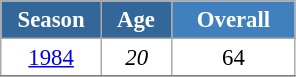<table class="wikitable" style="font-size:95%; text-align:center; border:grey solid 1px; border-collapse:collapse; background:#ffffff;">
<tr>
<th style="background-color:#369; color:white; width:60px;"> Season </th>
<th style="background-color:#369; color:white; width:40px;"> Age </th>
<th style="background-color:#4180be; color:white; width:75px;">Overall</th>
</tr>
<tr>
<td><a href='#'>1984</a></td>
<td><em>20</em></td>
<td>64</td>
</tr>
<tr>
</tr>
</table>
